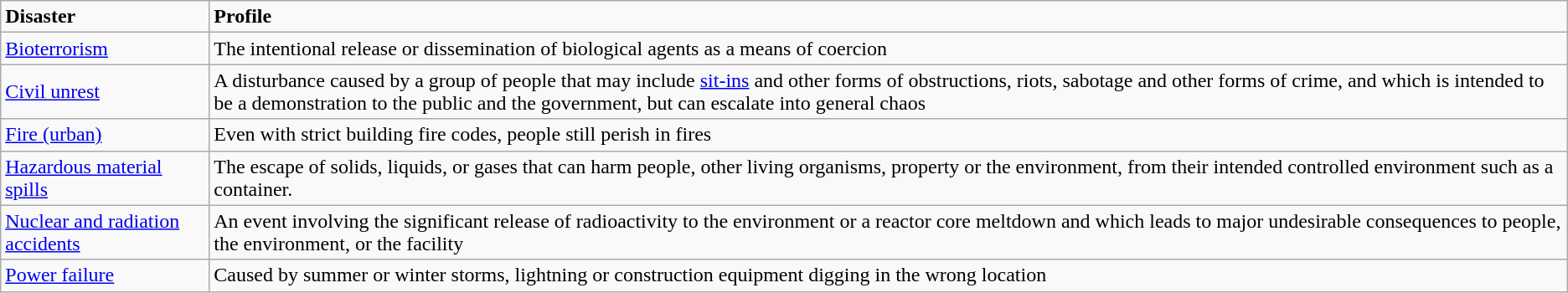<table class="wikitable">
<tr>
<td><strong>Disaster</strong></td>
<td><strong>Profile</strong></td>
</tr>
<tr>
<td><a href='#'>Bioterrorism</a></td>
<td>The intentional release or dissemination of biological agents as a means of coercion</td>
</tr>
<tr>
<td><a href='#'>Civil unrest</a></td>
<td>A disturbance caused by a group of people that may include <a href='#'>sit-ins</a> and other forms of obstructions, riots, sabotage and other forms of crime, and which is intended to be a demonstration to the public and the government, but can escalate into general chaos</td>
</tr>
<tr>
<td><a href='#'>Fire (urban)</a></td>
<td>Even with strict building fire codes, people still perish in fires</td>
</tr>
<tr>
<td><a href='#'>Hazardous material spills</a></td>
<td>The escape of solids, liquids, or gases that can harm people, other living organisms, property or the environment, from their intended controlled environment such as a container.</td>
</tr>
<tr>
<td><a href='#'>Nuclear and radiation accidents</a></td>
<td>An event involving the significant release of radioactivity to the environment or a reactor core meltdown and which leads to major undesirable consequences to people, the environment, or the facility</td>
</tr>
<tr>
<td><a href='#'>Power failure</a></td>
<td>Caused by summer or winter storms, lightning or construction equipment digging in the wrong location</td>
</tr>
</table>
